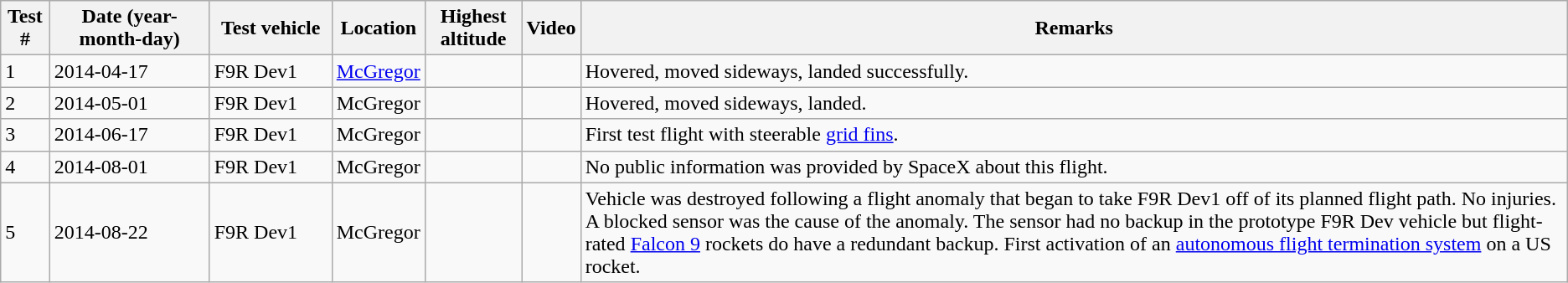<table class="wikitable">
<tr>
<th>Test #</th>
<th width=120>Date (year-month-day)</th>
<th width=90>Test vehicle</th>
<th>Location</th>
<th>Highest altitude</th>
<th>Video</th>
<th>Remarks</th>
</tr>
<tr>
<td>1</td>
<td>2014-04-17</td>
<td>F9R Dev1</td>
<td><a href='#'>McGregor</a></td>
<td></td>
<td></td>
<td>Hovered, moved sideways, landed successfully.</td>
</tr>
<tr>
<td>2</td>
<td>2014-05-01</td>
<td>F9R Dev1</td>
<td>McGregor</td>
<td></td>
<td></td>
<td>Hovered, moved sideways, landed.</td>
</tr>
<tr>
<td>3</td>
<td>2014-06-17</td>
<td>F9R Dev1</td>
<td>McGregor</td>
<td></td>
<td></td>
<td>First test flight with steerable <a href='#'>grid fins</a>.</td>
</tr>
<tr>
<td>4</td>
<td>2014-08-01</td>
<td>F9R Dev1</td>
<td>McGregor</td>
<td></td>
<td></td>
<td>No public information was provided by SpaceX about this flight.</td>
</tr>
<tr>
<td>5</td>
<td>2014-08-22</td>
<td>F9R Dev1</td>
<td>McGregor</td>
<td></td>
<td></td>
<td>Vehicle was destroyed following a flight anomaly that began to take F9R Dev1 off of its planned flight path. No injuries. A blocked sensor was the cause of the anomaly. The sensor had no backup in the prototype F9R Dev vehicle but  flight-rated <a href='#'>Falcon 9</a> rockets do have a redundant backup. First activation of an <a href='#'>autonomous flight termination system</a> on a US rocket.</td>
</tr>
</table>
